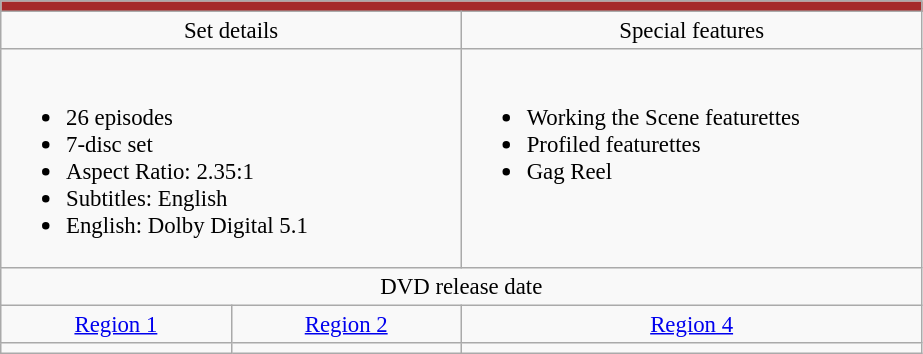<table class="wikitable" style="font-size: 95%;">
<tr style="background:#A52A2A">
<td colspan="4" style="text-align:center;"></td>
</tr>
<tr style="text-align:center;">
<td style="width:300px;" colspan="2">Set details</td>
<td style="width:300px;" colspan="2">Special features</td>
</tr>
<tr valign="top">
<td colspan="2"  style="text-align:left; width:300px;"><br><ul><li>26 episodes</li><li>7-disc set</li><li>Aspect Ratio: 2.35:1</li><li>Subtitles: English</li><li>English: Dolby Digital 5.1</li></ul></td>
<td colspan="3" style="text-align:left; width:300px;"><br><ul><li>Working the Scene featurettes</li><li>Profiled featurettes</li><li>Gag Reel</li></ul></td>
</tr>
<tr>
<td colspan="3" style="text-align:center;">DVD release date</td>
</tr>
<tr style="text-align:center;">
<td><a href='#'>Region 1</a></td>
<td><a href='#'>Region 2</a></td>
<td><a href='#'>Region 4</a></td>
</tr>
<tr style="text-align:center;">
<td></td>
<td></td>
<td></td>
</tr>
</table>
